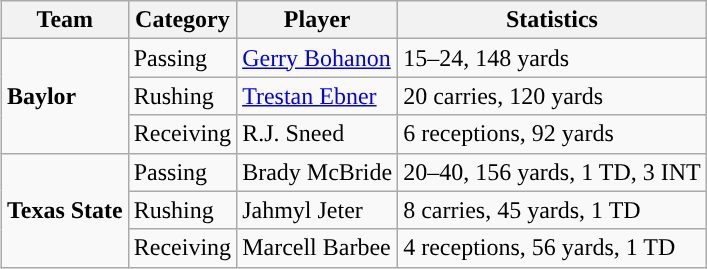<table class="wikitable" style="float: right;">
<tr>
<th>Team</th>
<th>Category</th>
<th>Player</th>
<th>Statistics</th>
</tr>
<tr>
<td rowspan=3><strong>Baylor</strong></td>
<td>Passing</td>
<td><a href='#'>Gerry Bohanon</a></td>
<td>15–24, 148 yards</td>
</tr>
<tr>
<td>Rushing</td>
<td><a href='#'>Trestan Ebner</a></td>
<td>20 carries, 120 yards</td>
</tr>
<tr>
<td>Receiving</td>
<td>R.J. Sneed</td>
<td>6 receptions, 92 yards</td>
</tr>
<tr>
<td rowspan=3><strong>Texas State</strong></td>
<td>Passing</td>
<td>Brady McBride</td>
<td>20–40, 156 yards, 1 TD, 3 INT</td>
</tr>
<tr>
<td>Rushing</td>
<td>Jahmyl Jeter</td>
<td>8 carries, 45 yards, 1 TD</td>
</tr>
<tr>
<td>Receiving</td>
<td>Marcell Barbee</td>
<td>4 receptions, 56 yards, 1 TD</td>
</tr>
</table>
